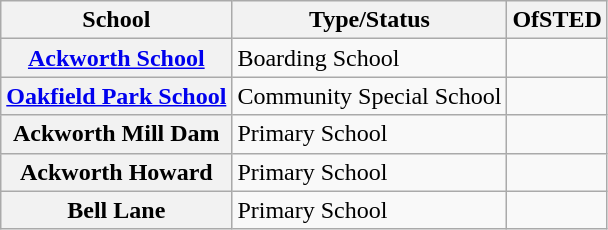<table class="wikitable">
<tr>
<th>School</th>
<th>Type/Status</th>
<th>OfSTED</th>
</tr>
<tr>
<th><a href='#'>Ackworth School</a></th>
<td>Boarding School</td>
<td> </td>
</tr>
<tr>
<th><a href='#'>Oakfield Park School</a></th>
<td>Community Special School</td>
<td></td>
</tr>
<tr>
<th>Ackworth Mill Dam</th>
<td>Primary School</td>
<td></td>
</tr>
<tr>
<th>Ackworth Howard</th>
<td>Primary School</td>
<td></td>
</tr>
<tr>
<th>Bell Lane</th>
<td>Primary School</td>
<td></td>
</tr>
</table>
